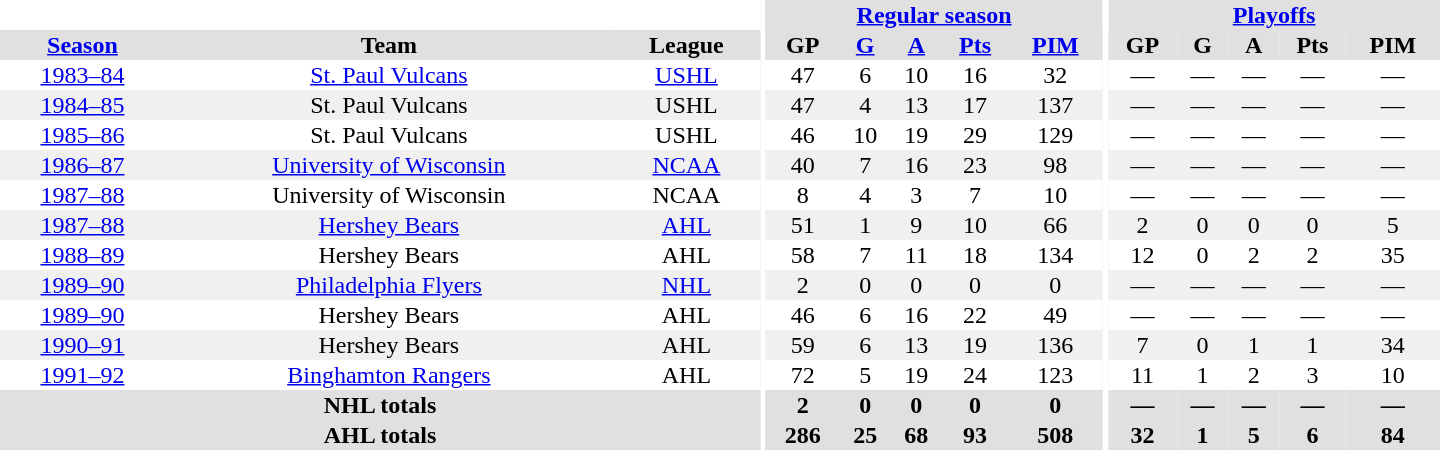<table border="0" cellpadding="1" cellspacing="0" style="text-align:center; width:60em">
<tr bgcolor="#e0e0e0">
<th colspan="3" bgcolor="#ffffff"></th>
<th rowspan="99" bgcolor="#ffffff"></th>
<th colspan="5"><a href='#'>Regular season</a></th>
<th rowspan="99" bgcolor="#ffffff"></th>
<th colspan="5"><a href='#'>Playoffs</a></th>
</tr>
<tr bgcolor="#e0e0e0">
<th><a href='#'>Season</a></th>
<th>Team</th>
<th>League</th>
<th>GP</th>
<th><a href='#'>G</a></th>
<th><a href='#'>A</a></th>
<th><a href='#'>Pts</a></th>
<th><a href='#'>PIM</a></th>
<th>GP</th>
<th>G</th>
<th>A</th>
<th>Pts</th>
<th>PIM</th>
</tr>
<tr>
<td><a href='#'>1983–84</a></td>
<td><a href='#'>St. Paul Vulcans</a></td>
<td><a href='#'>USHL</a></td>
<td>47</td>
<td>6</td>
<td>10</td>
<td>16</td>
<td>32</td>
<td>—</td>
<td>—</td>
<td>—</td>
<td>—</td>
<td>—</td>
</tr>
<tr bgcolor="#f0f0f0">
<td><a href='#'>1984–85</a></td>
<td>St. Paul Vulcans</td>
<td>USHL</td>
<td>47</td>
<td>4</td>
<td>13</td>
<td>17</td>
<td>137</td>
<td>—</td>
<td>—</td>
<td>—</td>
<td>—</td>
<td>—</td>
</tr>
<tr>
<td><a href='#'>1985–86</a></td>
<td>St. Paul Vulcans</td>
<td>USHL</td>
<td>46</td>
<td>10</td>
<td>19</td>
<td>29</td>
<td>129</td>
<td>—</td>
<td>—</td>
<td>—</td>
<td>—</td>
<td>—</td>
</tr>
<tr bgcolor="#f0f0f0">
<td><a href='#'>1986–87</a></td>
<td><a href='#'>University of Wisconsin</a></td>
<td><a href='#'>NCAA</a></td>
<td>40</td>
<td>7</td>
<td>16</td>
<td>23</td>
<td>98</td>
<td>—</td>
<td>—</td>
<td>—</td>
<td>—</td>
<td>—</td>
</tr>
<tr>
<td><a href='#'>1987–88</a></td>
<td>University of Wisconsin</td>
<td>NCAA</td>
<td>8</td>
<td>4</td>
<td>3</td>
<td>7</td>
<td>10</td>
<td>—</td>
<td>—</td>
<td>—</td>
<td>—</td>
<td>—</td>
</tr>
<tr bgcolor="#f0f0f0">
<td><a href='#'>1987–88</a></td>
<td><a href='#'>Hershey Bears</a></td>
<td><a href='#'>AHL</a></td>
<td>51</td>
<td>1</td>
<td>9</td>
<td>10</td>
<td>66</td>
<td>2</td>
<td>0</td>
<td>0</td>
<td>0</td>
<td>5</td>
</tr>
<tr>
<td><a href='#'>1988–89</a></td>
<td>Hershey Bears</td>
<td>AHL</td>
<td>58</td>
<td>7</td>
<td>11</td>
<td>18</td>
<td>134</td>
<td>12</td>
<td>0</td>
<td>2</td>
<td>2</td>
<td>35</td>
</tr>
<tr bgcolor="#f0f0f0">
<td><a href='#'>1989–90</a></td>
<td><a href='#'>Philadelphia Flyers</a></td>
<td><a href='#'>NHL</a></td>
<td>2</td>
<td>0</td>
<td>0</td>
<td>0</td>
<td>0</td>
<td>—</td>
<td>—</td>
<td>—</td>
<td>—</td>
<td>—</td>
</tr>
<tr>
<td><a href='#'>1989–90</a></td>
<td>Hershey Bears</td>
<td>AHL</td>
<td>46</td>
<td>6</td>
<td>16</td>
<td>22</td>
<td>49</td>
<td>—</td>
<td>—</td>
<td>—</td>
<td>—</td>
<td>—</td>
</tr>
<tr bgcolor="#f0f0f0">
<td><a href='#'>1990–91</a></td>
<td>Hershey Bears</td>
<td>AHL</td>
<td>59</td>
<td>6</td>
<td>13</td>
<td>19</td>
<td>136</td>
<td>7</td>
<td>0</td>
<td>1</td>
<td>1</td>
<td>34</td>
</tr>
<tr>
<td><a href='#'>1991–92</a></td>
<td><a href='#'>Binghamton Rangers</a></td>
<td>AHL</td>
<td>72</td>
<td>5</td>
<td>19</td>
<td>24</td>
<td>123</td>
<td>11</td>
<td>1</td>
<td>2</td>
<td>3</td>
<td>10</td>
</tr>
<tr>
</tr>
<tr ALIGN="center" bgcolor="#e0e0e0">
<th colspan="3">NHL totals</th>
<th ALIGN="center">2</th>
<th ALIGN="center">0</th>
<th ALIGN="center">0</th>
<th ALIGN="center">0</th>
<th ALIGN="center">0</th>
<th ALIGN="center">—</th>
<th ALIGN="center">—</th>
<th ALIGN="center">—</th>
<th ALIGN="center">—</th>
<th ALIGN="center">—</th>
</tr>
<tr>
</tr>
<tr ALIGN="center" bgcolor="#e0e0e0">
<th colspan="3">AHL totals</th>
<th ALIGN="center">286</th>
<th ALIGN="center">25</th>
<th ALIGN="center">68</th>
<th ALIGN="center">93</th>
<th ALIGN="center">508</th>
<th ALIGN="center">32</th>
<th ALIGN="center">1</th>
<th ALIGN="center">5</th>
<th ALIGN="center">6</th>
<th ALIGN="center">84</th>
</tr>
</table>
